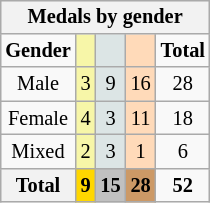<table class="wikitable" style=font-size:85%;float:right;text-align:center>
<tr>
<th colspan=5>Medals by gender</th>
</tr>
<tr>
<td><strong>Gender</strong></td>
<td bgcolor=F7F6A8></td>
<td bgcolor=DCE5E5></td>
<td bgcolor=FFDAB9></td>
<td><strong>Total</strong></td>
</tr>
<tr align=center>
<td>Male</td>
<td style="background:#F7F6A8;">3</td>
<td style="background:#DCE5E5;">9</td>
<td style="background:#FFDAB9;">16</td>
<td>28</td>
</tr>
<tr align=center>
<td>Female</td>
<td style="background:#F7F6A8;">4</td>
<td style="background:#DCE5E5;">3</td>
<td style="background:#FFDAB9;">11</td>
<td>18</td>
</tr>
<tr align=center>
<td>Mixed</td>
<td style="background:#F7F6A8;">2</td>
<td style="background:#DCE5E5;">3</td>
<td style="background:#FFDAB9;">1</td>
<td>6</td>
</tr>
<tr align=center>
<th><strong>Total</strong></th>
<th style="background:gold;"><strong>9</strong></th>
<th style="background:silver;"><strong>15</strong></th>
<th style="background:#c96;"><strong>28</strong></th>
<td><strong>52</strong></td>
</tr>
</table>
